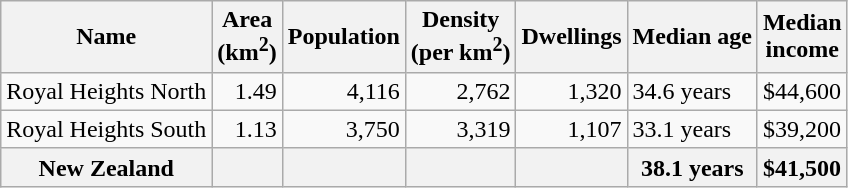<table class="wikitable">
<tr>
<th>Name</th>
<th>Area<br>(km<sup>2</sup>)</th>
<th>Population</th>
<th>Density<br>(per km<sup>2</sup>)</th>
<th>Dwellings</th>
<th>Median age</th>
<th>Median<br>income</th>
</tr>
<tr>
<td>Royal Heights North</td>
<td style="text-align:right;">1.49</td>
<td style="text-align:right;">4,116</td>
<td style="text-align:right;">2,762</td>
<td style="text-align:right;">1,320</td>
<td>34.6 years</td>
<td>$44,600</td>
</tr>
<tr>
<td>Royal Heights South</td>
<td style="text-align:right;">1.13</td>
<td style="text-align:right;">3,750</td>
<td style="text-align:right;">3,319</td>
<td style="text-align:right;">1,107</td>
<td>33.1 years</td>
<td>$39,200</td>
</tr>
<tr>
<th>New Zealand</th>
<th></th>
<th></th>
<th></th>
<th></th>
<th>38.1 years</th>
<th style="text-align:left;">$41,500</th>
</tr>
</table>
